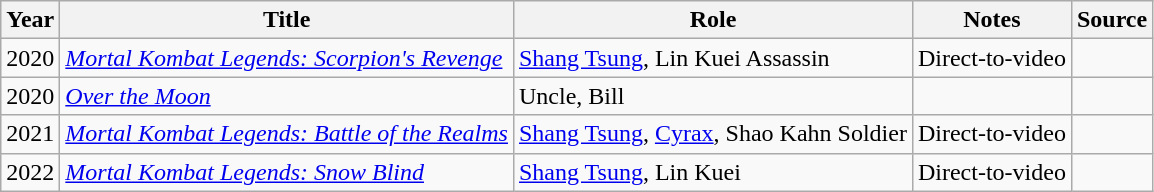<table class="wikitable sortable plainrowheaders">
<tr>
<th>Year</th>
<th>Title</th>
<th>Role</th>
<th class="unsortable">Notes</th>
<th class="unsortable">Source</th>
</tr>
<tr>
<td>2020</td>
<td><em><a href='#'>Mortal Kombat Legends: Scorpion's Revenge</a></em></td>
<td><a href='#'>Shang Tsung</a>, Lin Kuei Assassin</td>
<td>Direct-to-video</td>
<td></td>
</tr>
<tr>
<td>2020</td>
<td><em><a href='#'>Over the Moon</a></em></td>
<td>Uncle, Bill</td>
<td></td>
<td></td>
</tr>
<tr>
<td>2021</td>
<td><em><a href='#'>Mortal Kombat Legends: Battle of the Realms</a></em></td>
<td><a href='#'>Shang Tsung</a>, <a href='#'>Cyrax</a>, Shao Kahn Soldier</td>
<td>Direct-to-video</td>
<td></td>
</tr>
<tr>
<td>2022</td>
<td><em><a href='#'>Mortal Kombat Legends: Snow Blind</a></em></td>
<td><a href='#'>Shang Tsung</a>, Lin Kuei</td>
<td>Direct-to-video</td>
<td></td>
</tr>
</table>
